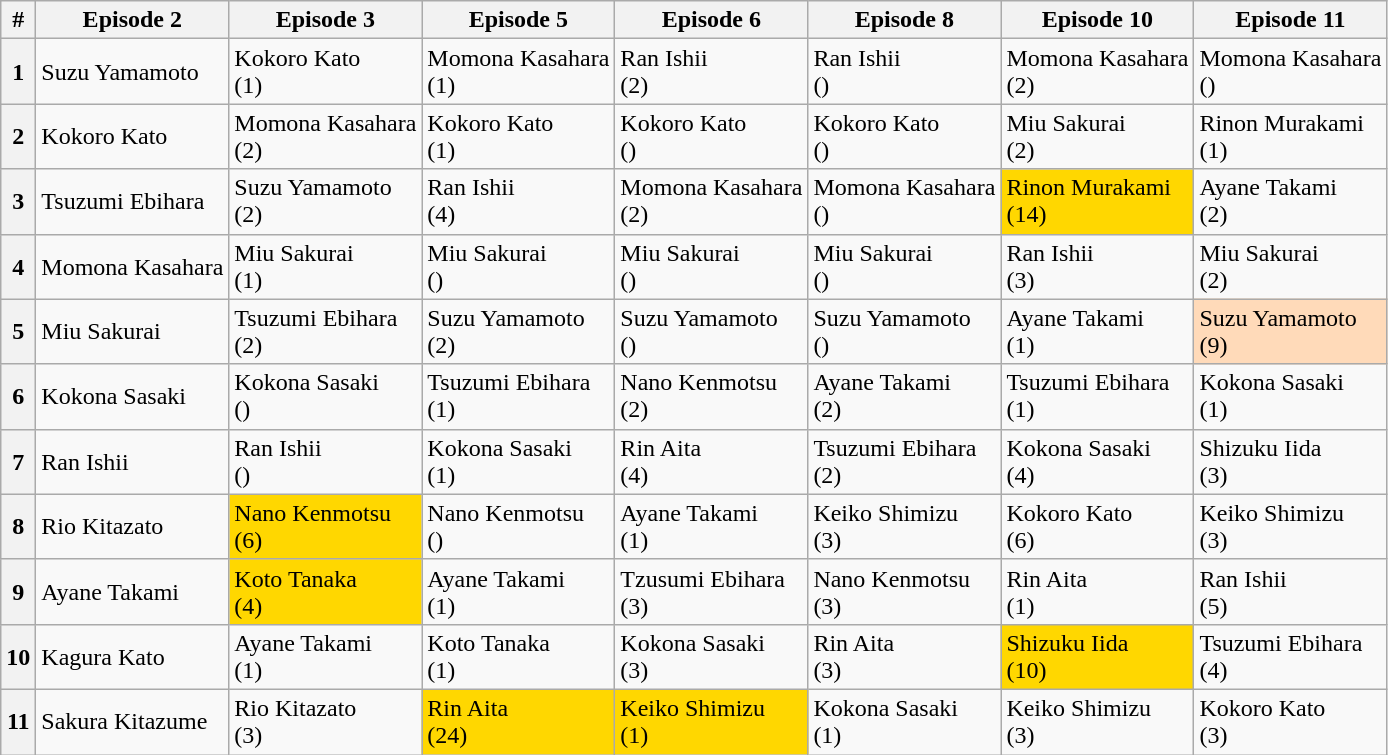<table class="wikitable">
<tr>
<th>#</th>
<th>Episode 2</th>
<th>Episode 3</th>
<th>Episode 5</th>
<th>Episode 6</th>
<th>Episode 8</th>
<th>Episode 10</th>
<th>Episode 11</th>
</tr>
<tr>
<th>1</th>
<td>Suzu Yamamoto</td>
<td>Kokoro Kato<br>(1)</td>
<td>Momona Kasahara<br>(1)</td>
<td>Ran Ishii<br>(2)</td>
<td>Ran Ishii<br>()</td>
<td>Momona Kasahara<br>(2)</td>
<td>Momona Kasahara<br>()</td>
</tr>
<tr>
<th>2</th>
<td>Kokoro Kato</td>
<td>Momona Kasahara<br>(2)</td>
<td>Kokoro Kato<br>(1)</td>
<td>Kokoro Kato<br>()</td>
<td>Kokoro Kato<br>()</td>
<td>Miu Sakurai<br>(2)</td>
<td>Rinon Murakami<br>(1)</td>
</tr>
<tr>
<th>3</th>
<td>Tsuzumi Ebihara</td>
<td>Suzu Yamamoto<br>(2)</td>
<td>Ran Ishii<br>(4)</td>
<td>Momona Kasahara<br>(2)</td>
<td>Momona Kasahara<br>()</td>
<td style="background:gold;">Rinon Murakami<br>(14)</td>
<td>Ayane Takami<br>(2)</td>
</tr>
<tr>
<th>4</th>
<td>Momona Kasahara</td>
<td>Miu Sakurai<br>(1)</td>
<td>Miu Sakurai<br>()</td>
<td>Miu Sakurai<br>()</td>
<td>Miu Sakurai<br>()</td>
<td>Ran Ishii<br>(3)</td>
<td>Miu Sakurai<br>(2)</td>
</tr>
<tr>
<th>5</th>
<td>Miu Sakurai</td>
<td>Tsuzumi Ebihara<br>(2)</td>
<td>Suzu Yamamoto<br>(2)</td>
<td>Suzu Yamamoto<br>()</td>
<td>Suzu Yamamoto<br>()</td>
<td>Ayane Takami<br>(1)</td>
<td style="background:#FFDAB9;">Suzu Yamamoto<br>(9)</td>
</tr>
<tr>
<th>6</th>
<td>Kokona Sasaki</td>
<td>Kokona Sasaki<br>()</td>
<td>Tsuzumi Ebihara<br>(1)</td>
<td>Nano Kenmotsu<br>(2)</td>
<td>Ayane Takami<br>(2)</td>
<td>Tsuzumi Ebihara<br>(1)</td>
<td>Kokona Sasaki<br>(1)</td>
</tr>
<tr>
<th>7</th>
<td>Ran Ishii</td>
<td>Ran Ishii<br>()</td>
<td>Kokona Sasaki<br>(1)</td>
<td>Rin Aita<br>(4)</td>
<td>Tsuzumi Ebihara<br>(2)</td>
<td>Kokona Sasaki<br>(4)</td>
<td>Shizuku Iida<br>(3)</td>
</tr>
<tr>
<th>8</th>
<td>Rio Kitazato</td>
<td style="background:gold;">Nano Kenmotsu<br>(6)</td>
<td>Nano Kenmotsu<br>()</td>
<td>Ayane Takami<br>(1)</td>
<td>Keiko Shimizu<br>(3)</td>
<td>Kokoro Kato<br>(6)</td>
<td>Keiko Shimizu<br>(3)</td>
</tr>
<tr>
<th>9</th>
<td>Ayane Takami</td>
<td style="background:gold;">Koto Tanaka<br>(4)</td>
<td>Ayane Takami<br>(1)</td>
<td>Tzusumi Ebihara<br>(3)</td>
<td>Nano Kenmotsu<br>(3)</td>
<td>Rin Aita<br>(1)</td>
<td>Ran Ishii<br>(5)</td>
</tr>
<tr>
<th>10</th>
<td>Kagura Kato</td>
<td>Ayane Takami<br>(1)</td>
<td>Koto Tanaka<br>(1)</td>
<td>Kokona Sasaki<br>(3)</td>
<td>Rin Aita<br>(3)</td>
<td style="background:gold;">Shizuku Iida<br>(10)</td>
<td>Tsuzumi Ebihara<br>(4)</td>
</tr>
<tr>
<th>11</th>
<td>Sakura Kitazume</td>
<td>Rio Kitazato<br>(3)</td>
<td style="background:gold;">Rin Aita<br>(24)</td>
<td style="background:gold;">Keiko Shimizu<br>(1)</td>
<td>Kokona Sasaki<br>(1)</td>
<td>Keiko Shimizu<br>(3)</td>
<td>Kokoro Kato<br>(3)</td>
</tr>
</table>
